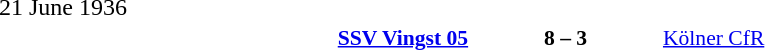<table width=100% cellspacing=1>
<tr>
<th width=25%></th>
<th width=10%></th>
<th width=25%></th>
<th></th>
</tr>
<tr>
<td>21 June 1936</td>
</tr>
<tr style=font-size:90%>
<td align=right><strong><a href='#'>SSV Vingst 05</a></strong></td>
<td align=center><strong>8 – 3</strong></td>
<td><a href='#'>Kölner CfR</a></td>
</tr>
</table>
